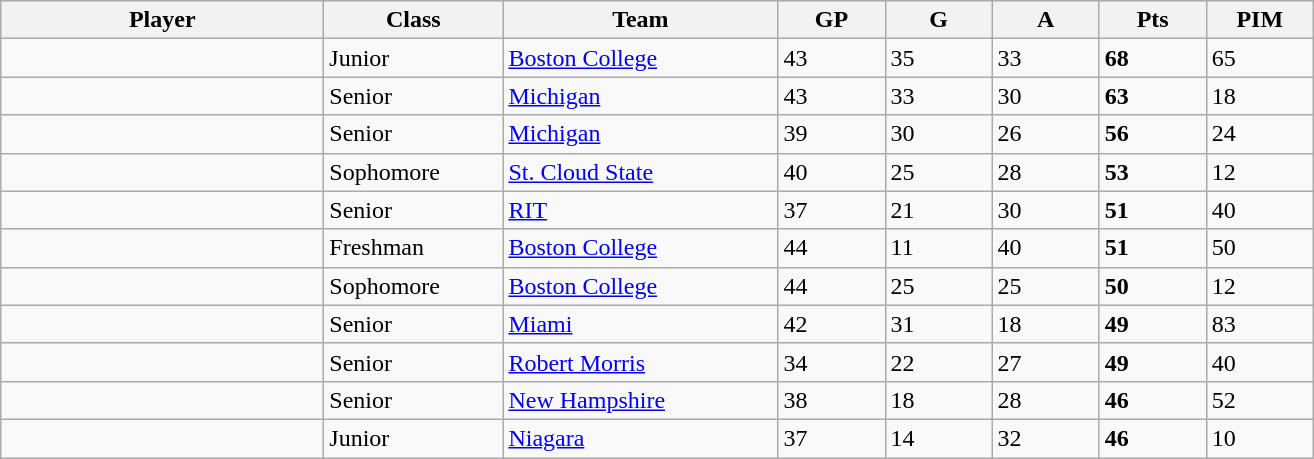<table class="wikitable sortable">
<tr>
<th style="width: 13em;">Player</th>
<th style="width: 7em;">Class</th>
<th style="width: 11em;">Team</th>
<th style="width: 4em;">GP</th>
<th style="width: 4em;">G</th>
<th style="width: 4em;">A</th>
<th style="width: 4em;">Pts</th>
<th style="width: 4em;">PIM</th>
</tr>
<tr>
<td></td>
<td>Junior</td>
<td><a href='#'>Boston College</a></td>
<td>43</td>
<td>35</td>
<td>33</td>
<td><strong>68</strong></td>
<td>65</td>
</tr>
<tr>
<td></td>
<td>Senior</td>
<td><a href='#'>Michigan</a></td>
<td>43</td>
<td>33</td>
<td>30</td>
<td><strong>63</strong></td>
<td>18</td>
</tr>
<tr>
<td></td>
<td>Senior</td>
<td><a href='#'>Michigan</a></td>
<td>39</td>
<td>30</td>
<td>26</td>
<td><strong>56</strong></td>
<td>24</td>
</tr>
<tr>
<td></td>
<td>Sophomore</td>
<td><a href='#'>St. Cloud State</a></td>
<td>40</td>
<td>25</td>
<td>28</td>
<td><strong>53</strong></td>
<td>12</td>
</tr>
<tr>
<td></td>
<td>Senior</td>
<td><a href='#'>RIT</a></td>
<td>37</td>
<td>21</td>
<td>30</td>
<td><strong>51</strong></td>
<td>40</td>
</tr>
<tr>
<td></td>
<td>Freshman</td>
<td><a href='#'>Boston College</a></td>
<td>44</td>
<td>11</td>
<td>40</td>
<td><strong>51</strong></td>
<td>50</td>
</tr>
<tr>
<td></td>
<td>Sophomore</td>
<td><a href='#'>Boston College</a></td>
<td>44</td>
<td>25</td>
<td>25</td>
<td><strong>50</strong></td>
<td>12</td>
</tr>
<tr>
<td></td>
<td>Senior</td>
<td><a href='#'>Miami</a></td>
<td>42</td>
<td>31</td>
<td>18</td>
<td><strong>49</strong></td>
<td>83</td>
</tr>
<tr>
<td></td>
<td>Senior</td>
<td><a href='#'>Robert Morris</a></td>
<td>34</td>
<td>22</td>
<td>27</td>
<td><strong>49</strong></td>
<td>40</td>
</tr>
<tr>
<td></td>
<td>Senior</td>
<td><a href='#'>New Hampshire</a></td>
<td>38</td>
<td>18</td>
<td>28</td>
<td><strong>46</strong></td>
<td>52</td>
</tr>
<tr>
<td></td>
<td>Junior</td>
<td><a href='#'>Niagara</a></td>
<td>37</td>
<td>14</td>
<td>32</td>
<td><strong>46</strong></td>
<td>10</td>
</tr>
</table>
